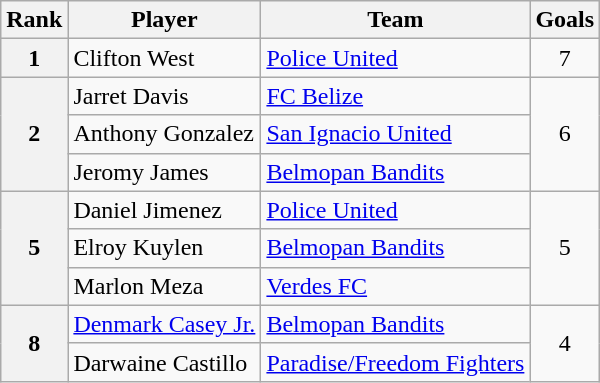<table class="wikitable" style="text-align:center">
<tr>
<th>Rank</th>
<th>Player</th>
<th>Team</th>
<th>Goals</th>
</tr>
<tr>
<th rowspan="1">1</th>
<td align="left"> Clifton West</td>
<td align="left"><a href='#'>Police United</a></td>
<td rowspan="1">7</td>
</tr>
<tr>
<th rowspan="3">2</th>
<td align="left"> Jarret Davis</td>
<td align="left"><a href='#'>FC Belize</a></td>
<td rowspan="3">6</td>
</tr>
<tr>
<td align="left"> Anthony Gonzalez</td>
<td align="left"><a href='#'>San Ignacio United</a></td>
</tr>
<tr>
<td align="left"> Jeromy James</td>
<td align="left"><a href='#'>Belmopan Bandits</a></td>
</tr>
<tr>
<th rowspan="3">5</th>
<td align="left"> Daniel Jimenez</td>
<td align="left"><a href='#'>Police United</a></td>
<td rowspan="3">5</td>
</tr>
<tr>
<td align="left"> Elroy Kuylen</td>
<td align="left"><a href='#'>Belmopan Bandits</a></td>
</tr>
<tr>
<td align="left"> Marlon Meza</td>
<td align="left"><a href='#'>Verdes FC</a></td>
</tr>
<tr>
<th rowspan="2">8</th>
<td align="left"> <a href='#'>Denmark Casey Jr.</a></td>
<td align="left"><a href='#'>Belmopan Bandits</a></td>
<td rowspan="2">4</td>
</tr>
<tr>
<td align="left"> Darwaine Castillo</td>
<td align="left"><a href='#'>Paradise/Freedom Fighters</a></td>
</tr>
</table>
